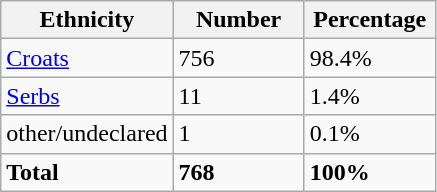<table class="wikitable">
<tr>
<th width="100px">Ethnicity</th>
<th width="80px">Number</th>
<th width="80px">Percentage</th>
</tr>
<tr>
<td><a href='#'>Croats</a></td>
<td>756</td>
<td>98.4%</td>
</tr>
<tr>
<td><a href='#'>Serbs</a></td>
<td>11</td>
<td>1.4%</td>
</tr>
<tr>
<td>other/undeclared</td>
<td>1</td>
<td>0.1%</td>
</tr>
<tr>
<td><strong>Total</strong></td>
<td><strong>768</strong></td>
<td><strong>100%</strong></td>
</tr>
</table>
